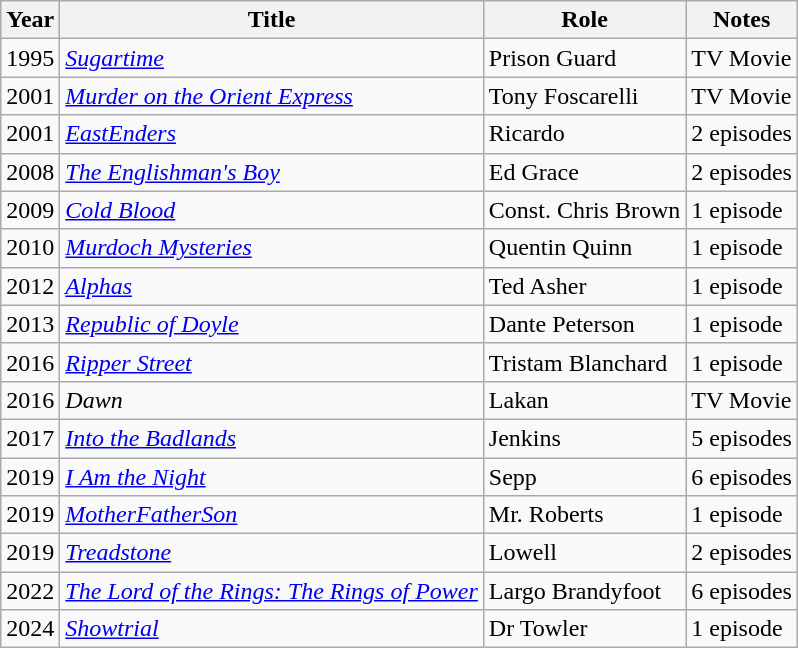<table class="wikitable sortable">
<tr>
<th>Year</th>
<th>Title</th>
<th>Role</th>
<th class="unsortable">Notes</th>
</tr>
<tr>
<td>1995</td>
<td><em><a href='#'>Sugartime</a></em></td>
<td>Prison Guard</td>
<td>TV Movie</td>
</tr>
<tr>
<td>2001</td>
<td><em><a href='#'>Murder on the Orient Express</a></em></td>
<td>Tony Foscarelli</td>
<td>TV Movie</td>
</tr>
<tr>
<td>2001</td>
<td><em><a href='#'>EastEnders</a></em></td>
<td>Ricardo</td>
<td>2 episodes</td>
</tr>
<tr>
<td>2008</td>
<td data-sort-value="Englishman's Boy, The"><em><a href='#'>The Englishman's Boy</a></em></td>
<td>Ed Grace</td>
<td>2 episodes</td>
</tr>
<tr>
<td>2009</td>
<td><em><a href='#'>Cold Blood</a></em></td>
<td>Const. Chris Brown</td>
<td>1 episode</td>
</tr>
<tr>
<td>2010</td>
<td><em><a href='#'>Murdoch Mysteries</a></em></td>
<td>Quentin Quinn</td>
<td>1 episode</td>
</tr>
<tr>
<td>2012</td>
<td><em><a href='#'>Alphas</a></em></td>
<td>Ted Asher</td>
<td>1 episode</td>
</tr>
<tr>
<td>2013</td>
<td><em><a href='#'>Republic of Doyle</a></em></td>
<td>Dante Peterson</td>
<td>1 episode</td>
</tr>
<tr>
<td>2016</td>
<td><em><a href='#'>Ripper Street</a></em></td>
<td>Tristam Blanchard</td>
<td>1 episode</td>
</tr>
<tr>
<td>2016</td>
<td><em>Dawn</em></td>
<td>Lakan</td>
<td>TV Movie</td>
</tr>
<tr>
<td>2017</td>
<td><em><a href='#'>Into the Badlands</a></em></td>
<td>Jenkins</td>
<td>5 episodes</td>
</tr>
<tr>
<td>2019</td>
<td><em><a href='#'>I Am the Night</a></em></td>
<td>Sepp</td>
<td>6 episodes</td>
</tr>
<tr>
<td>2019</td>
<td><em><a href='#'>MotherFatherSon</a></em></td>
<td>Mr. Roberts</td>
<td>1 episode</td>
</tr>
<tr>
<td>2019</td>
<td><em><a href='#'>Treadstone</a></em></td>
<td>Lowell</td>
<td>2 episodes</td>
</tr>
<tr>
<td>2022</td>
<td data-sort-value="Lord of the Rings: The Rings of Power, The"><em><a href='#'>The Lord of the Rings: The Rings of Power</a></em></td>
<td>Largo Brandyfoot</td>
<td>6 episodes</td>
</tr>
<tr>
<td>2024</td>
<td><em><a href='#'>Showtrial</a></em></td>
<td>Dr Towler</td>
<td>1 episode</td>
</tr>
</table>
